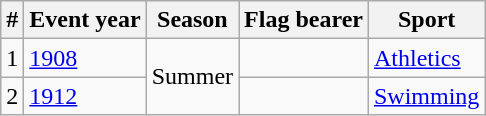<table class="wikitable sortable">
<tr>
<th>#</th>
<th>Event year</th>
<th>Season</th>
<th>Flag bearer</th>
<th>Sport</th>
</tr>
<tr>
<td>1</td>
<td><a href='#'>1908</a></td>
<td rowspan=2>Summer</td>
<td></td>
<td><a href='#'>Athletics</a></td>
</tr>
<tr>
<td>2</td>
<td><a href='#'>1912</a></td>
<td></td>
<td><a href='#'>Swimming</a></td>
</tr>
</table>
